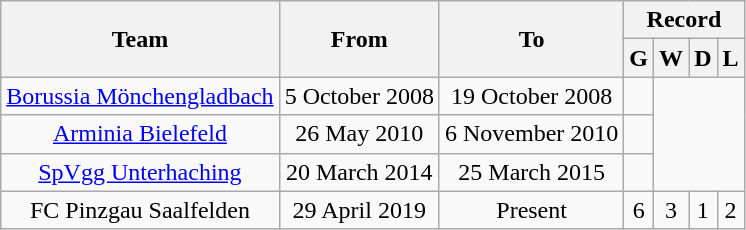<table class="wikitable" style="text-align: center">
<tr>
<th rowspan="2">Team</th>
<th rowspan="2">From</th>
<th rowspan="2">To</th>
<th colspan="4">Record</th>
</tr>
<tr>
<th>G</th>
<th>W</th>
<th>D</th>
<th>L</th>
</tr>
<tr>
<td><a href='#'>Borussia Mönchengladbach</a></td>
<td>5 October 2008</td>
<td>19 October 2008<br></td>
<td></td>
</tr>
<tr>
<td><a href='#'>Arminia Bielefeld</a></td>
<td>26 May 2010</td>
<td>6 November 2010<br></td>
<td></td>
</tr>
<tr>
<td><a href='#'>SpVgg Unterhaching</a></td>
<td>20 March 2014</td>
<td>25 March 2015<br></td>
<td></td>
</tr>
<tr>
<td>FC Pinzgau Saalfelden</td>
<td>29 April 2019 </td>
<td>Present</td>
<td>6</td>
<td>3</td>
<td>1</td>
<td>2</td>
</tr>
</table>
